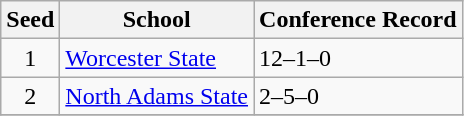<table class="wikitable">
<tr>
<th>Seed</th>
<th>School</th>
<th>Conference Record</th>
</tr>
<tr>
<td align=center>1</td>
<td><a href='#'>Worcester State</a></td>
<td>12–1–0</td>
</tr>
<tr>
<td align=center>2</td>
<td><a href='#'>North Adams State</a></td>
<td>2–5–0</td>
</tr>
<tr>
</tr>
</table>
